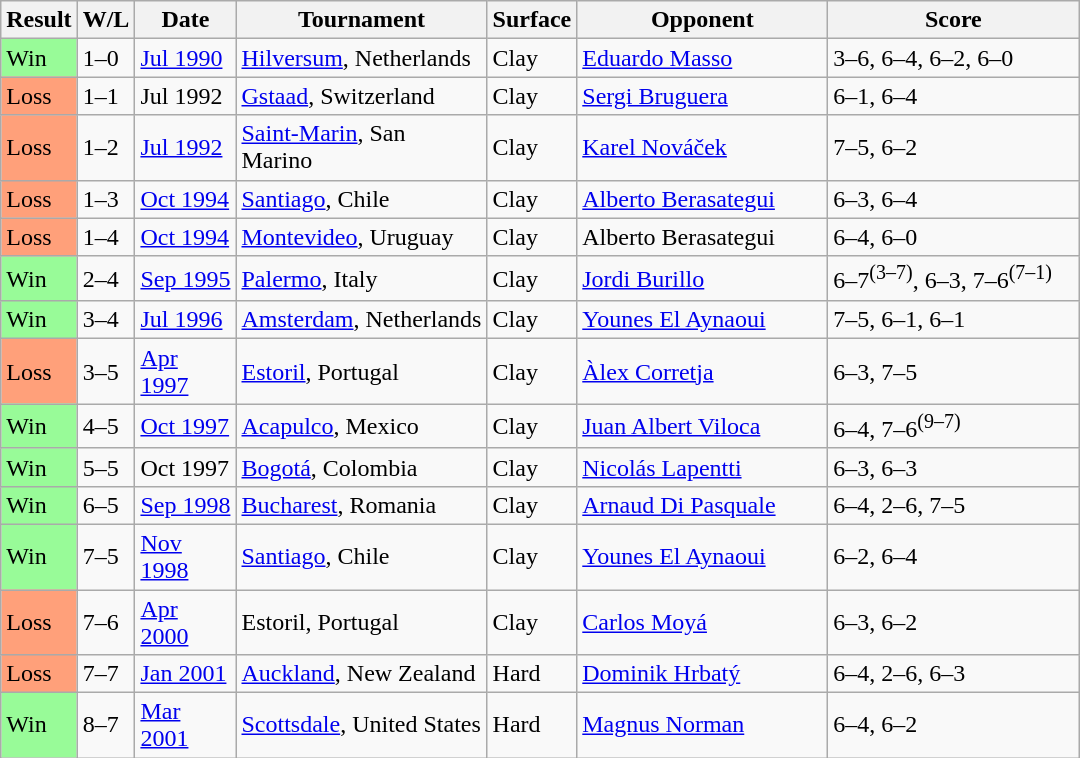<table class="sortable wikitable">
<tr>
<th style="width:40px">Result</th>
<th style="width:30px" class="unsortable">W/L</th>
<th style="width:60px">Date</th>
<th style="width:160px">Tournament</th>
<th style="width:50px">Surface</th>
<th style="width:160px">Opponent</th>
<th style="width:160px" class="unsortable">Score</th>
</tr>
<tr>
<td style="background:#98fb98;">Win</td>
<td>1–0</td>
<td><a href='#'>Jul 1990</a></td>
<td><a href='#'>Hilversum</a>, Netherlands</td>
<td>Clay</td>
<td> <a href='#'>Eduardo Masso</a></td>
<td>3–6, 6–4, 6–2, 6–0</td>
</tr>
<tr>
<td style="background:#ffa07a;">Loss</td>
<td>1–1</td>
<td>Jul 1992</td>
<td><a href='#'>Gstaad</a>, Switzerland</td>
<td>Clay</td>
<td> <a href='#'>Sergi Bruguera</a></td>
<td>6–1, 6–4</td>
</tr>
<tr>
<td style="background:#ffa07a;">Loss</td>
<td>1–2</td>
<td><a href='#'>Jul 1992</a></td>
<td><a href='#'>Saint-Marin</a>, San Marino</td>
<td>Clay</td>
<td> <a href='#'>Karel Nováček</a></td>
<td>7–5, 6–2</td>
</tr>
<tr>
<td style="background:#ffa07a;">Loss</td>
<td>1–3</td>
<td><a href='#'>Oct 1994</a></td>
<td><a href='#'>Santiago</a>, Chile</td>
<td>Clay</td>
<td> <a href='#'>Alberto Berasategui</a></td>
<td>6–3, 6–4</td>
</tr>
<tr>
<td style="background:#ffa07a;">Loss</td>
<td>1–4</td>
<td><a href='#'>Oct 1994</a></td>
<td><a href='#'>Montevideo</a>, Uruguay</td>
<td>Clay</td>
<td> Alberto Berasategui</td>
<td>6–4, 6–0</td>
</tr>
<tr>
<td style="background:#98fb98;">Win</td>
<td>2–4</td>
<td><a href='#'>Sep 1995</a></td>
<td><a href='#'>Palermo</a>, Italy</td>
<td>Clay</td>
<td> <a href='#'>Jordi Burillo</a></td>
<td>6–7<sup>(3–7)</sup>, 6–3, 7–6<sup>(7–1)</sup></td>
</tr>
<tr>
<td style="background:#98fb98;">Win</td>
<td>3–4</td>
<td><a href='#'>Jul 1996</a></td>
<td><a href='#'>Amsterdam</a>, Netherlands</td>
<td>Clay</td>
<td> <a href='#'>Younes El Aynaoui</a></td>
<td>7–5, 6–1, 6–1</td>
</tr>
<tr>
<td style="background:#ffa07a;">Loss</td>
<td>3–5</td>
<td><a href='#'>Apr 1997</a></td>
<td><a href='#'>Estoril</a>, Portugal</td>
<td>Clay</td>
<td> <a href='#'>Àlex Corretja</a></td>
<td>6–3, 7–5</td>
</tr>
<tr>
<td style="background:#98fb98;">Win</td>
<td>4–5</td>
<td><a href='#'>Oct 1997</a></td>
<td><a href='#'>Acapulco</a>, Mexico</td>
<td>Clay</td>
<td> <a href='#'>Juan Albert Viloca</a></td>
<td>6–4, 7–6<sup>(9–7)</sup></td>
</tr>
<tr>
<td style="background:#98fb98;">Win</td>
<td>5–5</td>
<td>Oct 1997</td>
<td><a href='#'>Bogotá</a>, Colombia</td>
<td>Clay</td>
<td> <a href='#'>Nicolás Lapentti</a></td>
<td>6–3, 6–3</td>
</tr>
<tr>
<td style="background:#98fb98;">Win</td>
<td>6–5</td>
<td><a href='#'>Sep 1998</a></td>
<td><a href='#'>Bucharest</a>, Romania</td>
<td>Clay</td>
<td> <a href='#'>Arnaud Di Pasquale</a></td>
<td>6–4, 2–6, 7–5</td>
</tr>
<tr>
<td style="background:#98fb98;">Win</td>
<td>7–5</td>
<td><a href='#'>Nov 1998</a></td>
<td><a href='#'>Santiago</a>, Chile</td>
<td>Clay</td>
<td> <a href='#'>Younes El Aynaoui</a></td>
<td>6–2, 6–4</td>
</tr>
<tr>
<td style="background:#ffa07a;">Loss</td>
<td>7–6</td>
<td><a href='#'>Apr 2000</a></td>
<td>Estoril, Portugal</td>
<td>Clay</td>
<td> <a href='#'>Carlos Moyá</a></td>
<td>6–3, 6–2</td>
</tr>
<tr>
<td style="background:#ffa07a;">Loss</td>
<td>7–7</td>
<td><a href='#'>Jan 2001</a></td>
<td><a href='#'>Auckland</a>, New Zealand</td>
<td>Hard</td>
<td> <a href='#'>Dominik Hrbatý</a></td>
<td>6–4, 2–6, 6–3</td>
</tr>
<tr>
<td style="background:#98fb98;">Win</td>
<td>8–7</td>
<td><a href='#'>Mar 2001</a></td>
<td><a href='#'>Scottsdale</a>, United States</td>
<td>Hard</td>
<td> <a href='#'>Magnus Norman</a></td>
<td>6–4, 6–2</td>
</tr>
</table>
